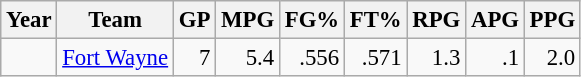<table class="wikitable sortable" style="font-size:95%; text-align:right;">
<tr>
<th>Year</th>
<th>Team</th>
<th>GP</th>
<th>MPG</th>
<th>FG%</th>
<th>FT%</th>
<th>RPG</th>
<th>APG</th>
<th>PPG</th>
</tr>
<tr>
<td style="text-align:left;"></td>
<td style="text-align:left;"><a href='#'>Fort Wayne</a></td>
<td>7</td>
<td>5.4</td>
<td>.556</td>
<td>.571</td>
<td>1.3</td>
<td>.1</td>
<td>2.0</td>
</tr>
</table>
